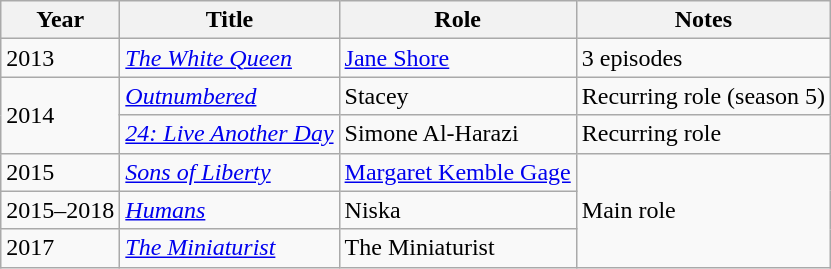<table class="wikitable sortable">
<tr>
<th>Year</th>
<th>Title</th>
<th>Role</th>
<th class="unsortable">Notes</th>
</tr>
<tr>
<td>2013</td>
<td><em><a href='#'>The White Queen</a></em></td>
<td><a href='#'>Jane Shore</a></td>
<td>3 episodes</td>
</tr>
<tr>
<td rowspan="2">2014</td>
<td><em><a href='#'>Outnumbered</a></em></td>
<td>Stacey</td>
<td>Recurring role (season 5)</td>
</tr>
<tr>
<td><em><a href='#'>24: Live Another Day</a></em></td>
<td>Simone Al-Harazi</td>
<td>Recurring role</td>
</tr>
<tr>
<td>2015</td>
<td><em><a href='#'>Sons of Liberty</a></em></td>
<td><a href='#'>Margaret Kemble Gage</a></td>
<td rowspan="3">Main role</td>
</tr>
<tr>
<td>2015–2018</td>
<td><em><a href='#'>Humans</a></em></td>
<td>Niska</td>
</tr>
<tr>
<td>2017</td>
<td><em><a href='#'>The Miniaturist</a></em></td>
<td>The Miniaturist</td>
</tr>
</table>
